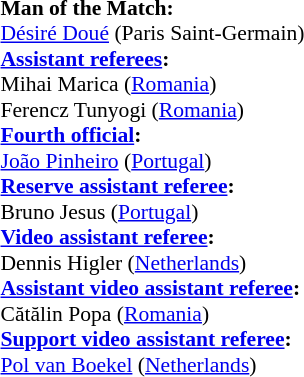<table width=100% style="font-size:90%">
<tr>
<td><br><strong>Man of the Match:</strong>
<br><a href='#'>Désiré Doué</a> (Paris Saint-Germain)<br><strong><a href='#'>Assistant referees</a>:</strong>
<br>Mihai Marica (<a href='#'>Romania</a>)
<br>Ferencz Tunyogi (<a href='#'>Romania</a>)
<br><strong><a href='#'>Fourth official</a>:</strong>
<br><a href='#'>João Pinheiro</a> (<a href='#'>Portugal</a>)
<br><strong><a href='#'>Reserve assistant referee</a>:</strong>
<br>Bruno Jesus (<a href='#'>Portugal</a>)
<br><strong><a href='#'>Video assistant referee</a>:</strong>
<br>Dennis Higler (<a href='#'>Netherlands</a>)
<br><strong><a href='#'>Assistant video assistant referee</a>:</strong>
<br>Cătălin Popa (<a href='#'>Romania</a>)
<br><strong><a href='#'>Support video assistant referee</a>:</strong>
<br><a href='#'>Pol van Boekel</a> (<a href='#'>Netherlands</a>)</td>
<td style="width:60%; vertical-align:top;"><br></td>
</tr>
</table>
